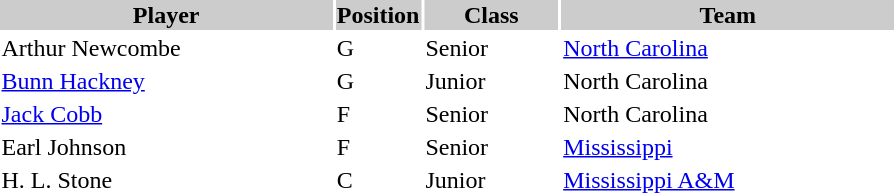<table style="width:600px" "border:'1' 'solid' 'gray'">
<tr>
<th bgcolor="#CCCCCC" style="width:40%">Player</th>
<th bgcolor="#CCCCCC" style="width:4%">Position</th>
<th bgcolor="#CCCCCC" style="width:16%">Class</th>
<th bgcolor="#CCCCCC" style="width:40%">Team</th>
</tr>
<tr>
<td>Arthur Newcombe</td>
<td>G</td>
<td>Senior</td>
<td><a href='#'>North Carolina</a></td>
</tr>
<tr>
<td><a href='#'>Bunn Hackney</a></td>
<td>G</td>
<td>Junior</td>
<td>North Carolina</td>
</tr>
<tr>
<td><a href='#'>Jack Cobb</a></td>
<td>F</td>
<td>Senior</td>
<td>North Carolina</td>
</tr>
<tr>
<td>Earl Johnson</td>
<td>F</td>
<td>Senior</td>
<td><a href='#'>Mississippi</a></td>
</tr>
<tr>
<td>H. L. Stone</td>
<td>C</td>
<td>Junior</td>
<td><a href='#'>Mississippi A&M</a></td>
</tr>
</table>
